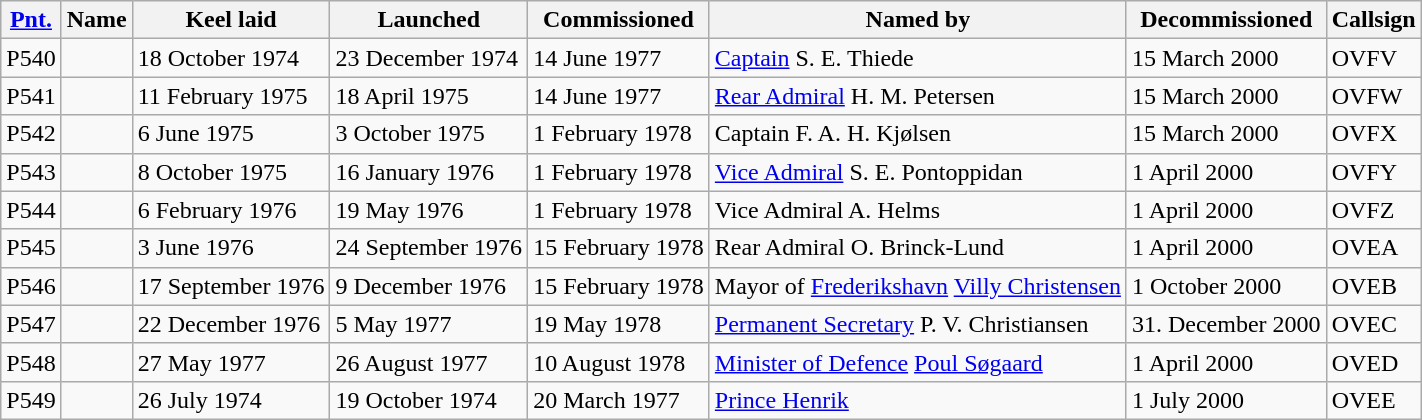<table class="wikitable">
<tr>
<th><a href='#'>Pnt.</a></th>
<th>Name</th>
<th>Keel laid</th>
<th>Launched</th>
<th>Commissioned</th>
<th>Named by</th>
<th>Decommissioned</th>
<th>Callsign</th>
</tr>
<tr>
<td>P540</td>
<td> </td>
<td>18 October 1974</td>
<td>23 December 1974</td>
<td>14 June 1977</td>
<td><a href='#'>Captain</a> S. E. Thiede</td>
<td>15 March 2000</td>
<td>OVFV</td>
</tr>
<tr>
<td>P541</td>
<td> </td>
<td>11 February 1975</td>
<td>18 April 1975</td>
<td>14 June 1977</td>
<td><a href='#'>Rear Admiral</a> H. M. Petersen</td>
<td>15 March 2000</td>
<td>OVFW</td>
</tr>
<tr>
<td>P542</td>
<td></td>
<td>6 June 1975</td>
<td>3 October 1975</td>
<td>1 February 1978</td>
<td>Captain F. A. H. Kjølsen</td>
<td>15 March 2000</td>
<td>OVFX</td>
</tr>
<tr>
<td>P543</td>
<td> </td>
<td>8 October 1975</td>
<td>16 January 1976</td>
<td>1 February 1978</td>
<td><a href='#'>Vice Admiral</a> S. E. Pontoppidan</td>
<td>1 April 2000</td>
<td>OVFY</td>
</tr>
<tr>
<td>P544</td>
<td></td>
<td>6 February 1976</td>
<td>19 May 1976</td>
<td>1 February 1978</td>
<td>Vice Admiral A. Helms</td>
<td>1 April 2000</td>
<td>OVFZ</td>
</tr>
<tr>
<td>P545</td>
<td> </td>
<td>3 June 1976</td>
<td>24 September 1976</td>
<td>15 February 1978</td>
<td>Rear Admiral O. Brinck-Lund</td>
<td>1 April 2000</td>
<td>OVEA</td>
</tr>
<tr>
<td>P546</td>
<td> </td>
<td>17 September 1976</td>
<td>9 December 1976</td>
<td>15 February 1978</td>
<td>Mayor of <a href='#'>Frederikshavn</a> <a href='#'>Villy Christensen</a></td>
<td>1 October 2000</td>
<td>OVEB</td>
</tr>
<tr>
<td>P547</td>
<td> </td>
<td>22 December 1976</td>
<td>5 May 1977</td>
<td>19 May 1978</td>
<td><a href='#'>Permanent Secretary</a> P. V. Christiansen</td>
<td>31. December 2000</td>
<td>OVEC</td>
</tr>
<tr>
<td>P548</td>
<td></td>
<td>27 May 1977</td>
<td>26 August 1977</td>
<td>10 August 1978</td>
<td><a href='#'>Minister of Defence</a> <a href='#'>Poul Søgaard</a></td>
<td>1 April 2000</td>
<td>OVED</td>
</tr>
<tr>
<td>P549</td>
<td> </td>
<td>26 July 1974</td>
<td>19 October 1974</td>
<td>20 March 1977</td>
<td><a href='#'>Prince Henrik</a></td>
<td>1 July 2000</td>
<td>OVEE</td>
</tr>
</table>
